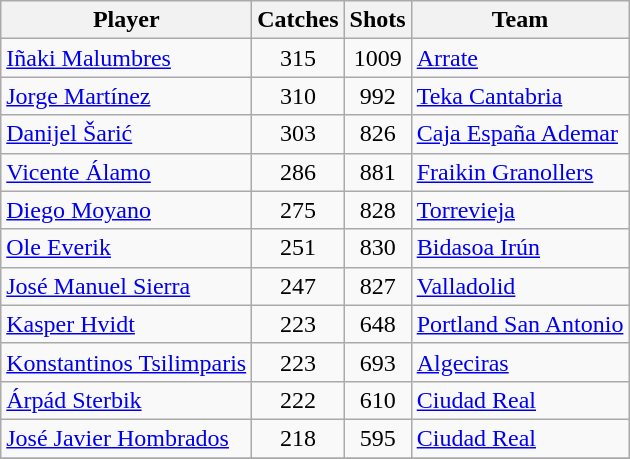<table class="wikitable">
<tr>
<th>Player</th>
<th>Catches</th>
<th>Shots</th>
<th>Team</th>
</tr>
<tr>
<td> <a href='#'>Iñaki Malumbres</a></td>
<td style="text-align:center;">315</td>
<td style="text-align:center;">1009</td>
<td><a href='#'>Arrate</a></td>
</tr>
<tr>
<td> <a href='#'>Jorge Martínez</a></td>
<td style="text-align:center;">310</td>
<td style="text-align:center;">992</td>
<td><a href='#'>Teka Cantabria</a></td>
</tr>
<tr>
<td> <a href='#'>Danijel Šarić</a></td>
<td style="text-align:center;">303</td>
<td style="text-align:center;">826</td>
<td><a href='#'>Caja España Ademar</a></td>
</tr>
<tr>
<td> <a href='#'>Vicente Álamo</a></td>
<td style="text-align:center;">286</td>
<td style="text-align:center;">881</td>
<td><a href='#'>Fraikin Granollers</a></td>
</tr>
<tr>
<td> <a href='#'>Diego Moyano</a></td>
<td style="text-align:center;">275</td>
<td style="text-align:center;">828</td>
<td><a href='#'>Torrevieja</a></td>
</tr>
<tr>
<td> <a href='#'>Ole Everik</a></td>
<td style="text-align:center;">251</td>
<td style="text-align:center;">830</td>
<td><a href='#'>Bidasoa Irún</a></td>
</tr>
<tr>
<td> <a href='#'>José Manuel Sierra</a></td>
<td style="text-align:center;">247</td>
<td style="text-align:center;">827</td>
<td><a href='#'>Valladolid</a></td>
</tr>
<tr>
<td> <a href='#'>Kasper Hvidt</a></td>
<td style="text-align:center;">223</td>
<td style="text-align:center;">648</td>
<td><a href='#'>Portland San Antonio</a></td>
</tr>
<tr>
<td> <a href='#'>Konstantinos Tsilimparis</a></td>
<td style="text-align:center;">223</td>
<td style="text-align:center;">693</td>
<td><a href='#'>Algeciras</a></td>
</tr>
<tr>
<td> <a href='#'>Árpád Sterbik</a></td>
<td style="text-align:center;">222</td>
<td style="text-align:center;">610</td>
<td><a href='#'>Ciudad Real</a></td>
</tr>
<tr>
<td> <a href='#'>José Javier Hombrados</a></td>
<td style="text-align:center;">218</td>
<td style="text-align:center;">595</td>
<td><a href='#'>Ciudad Real</a></td>
</tr>
<tr>
</tr>
</table>
